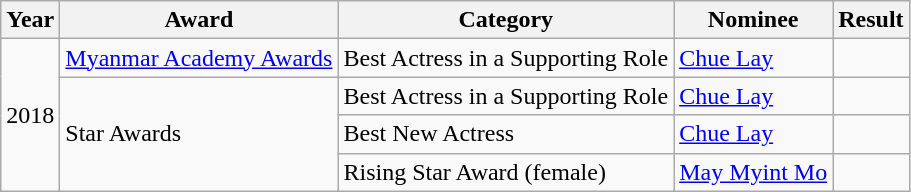<table class="wikitable">
<tr>
<th>Year</th>
<th>Award</th>
<th>Category</th>
<th>Nominee</th>
<th>Result</th>
</tr>
<tr>
<td scope="row" rowspan="4">2018</td>
<td><a href='#'>Myanmar Academy Awards</a></td>
<td>Best Actress in a Supporting Role</td>
<td><a href='#'>Chue Lay</a></td>
<td></td>
</tr>
<tr>
<td scope="row" rowspan="4">Star Awards</td>
<td>Best Actress in a Supporting Role</td>
<td><a href='#'>Chue Lay</a></td>
<td></td>
</tr>
<tr>
<td>Best New Actress</td>
<td><a href='#'>Chue Lay</a></td>
<td></td>
</tr>
<tr>
<td>Rising Star Award (female)</td>
<td><a href='#'>May Myint Mo</a></td>
<td></td>
</tr>
</table>
